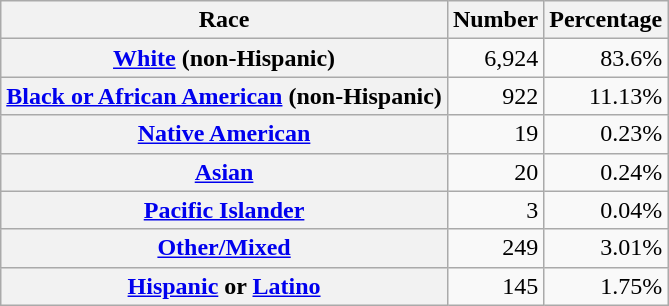<table class="wikitable" style="text-align:right">
<tr>
<th scope="col">Race</th>
<th scope="col">Number</th>
<th scope="col">Percentage</th>
</tr>
<tr>
<th scope="row"><a href='#'>White</a> (non-Hispanic)</th>
<td>6,924</td>
<td>83.6%</td>
</tr>
<tr>
<th scope="row"><a href='#'>Black or African American</a> (non-Hispanic)</th>
<td>922</td>
<td>11.13%</td>
</tr>
<tr>
<th scope="row"><a href='#'>Native American</a></th>
<td>19</td>
<td>0.23%</td>
</tr>
<tr>
<th scope="row"><a href='#'>Asian</a></th>
<td>20</td>
<td>0.24%</td>
</tr>
<tr>
<th scope="row"><a href='#'>Pacific Islander</a></th>
<td>3</td>
<td>0.04%</td>
</tr>
<tr>
<th scope="row"><a href='#'>Other/Mixed</a></th>
<td>249</td>
<td>3.01%</td>
</tr>
<tr>
<th scope="row"><a href='#'>Hispanic</a> or <a href='#'>Latino</a></th>
<td>145</td>
<td>1.75%</td>
</tr>
</table>
